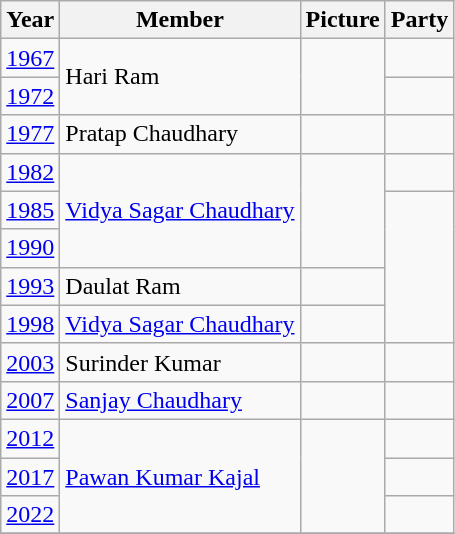<table class="wikitable sortable">
<tr>
<th>Year</th>
<th>Member</th>
<th>Picture</th>
<th colspan="2">Party</th>
</tr>
<tr>
<td><a href='#'>1967</a></td>
<td rowspan=2>Hari Ram</td>
<td rowspan=2></td>
<td></td>
</tr>
<tr>
<td><a href='#'>1972</a></td>
</tr>
<tr>
<td><a href='#'>1977</a></td>
<td>Pratap Chaudhary</td>
<td></td>
<td></td>
</tr>
<tr>
<td><a href='#'>1982</a></td>
<td rowspan=3><a href='#'>Vidya Sagar Chaudhary</a></td>
<td rowspan=3></td>
<td></td>
</tr>
<tr>
<td><a href='#'>1985</a></td>
</tr>
<tr>
<td><a href='#'>1990</a></td>
</tr>
<tr>
<td><a href='#'>1993</a></td>
<td>Daulat Ram</td>
<td></td>
</tr>
<tr>
<td><a href='#'>1998</a></td>
<td><a href='#'>Vidya Sagar Chaudhary</a></td>
<td></td>
</tr>
<tr>
<td><a href='#'>2003</a></td>
<td>Surinder Kumar</td>
<td></td>
<td></td>
</tr>
<tr>
<td><a href='#'>2007</a></td>
<td><a href='#'>Sanjay Chaudhary</a></td>
<td></td>
<td></td>
</tr>
<tr>
<td><a href='#'>2012</a></td>
<td rowspan=3><a href='#'>Pawan Kumar Kajal</a></td>
<td rowspan=3></td>
<td></td>
</tr>
<tr>
<td><a href='#'>2017</a></td>
<td></td>
</tr>
<tr>
<td><a href='#'>2022</a></td>
<td></td>
</tr>
<tr>
</tr>
</table>
